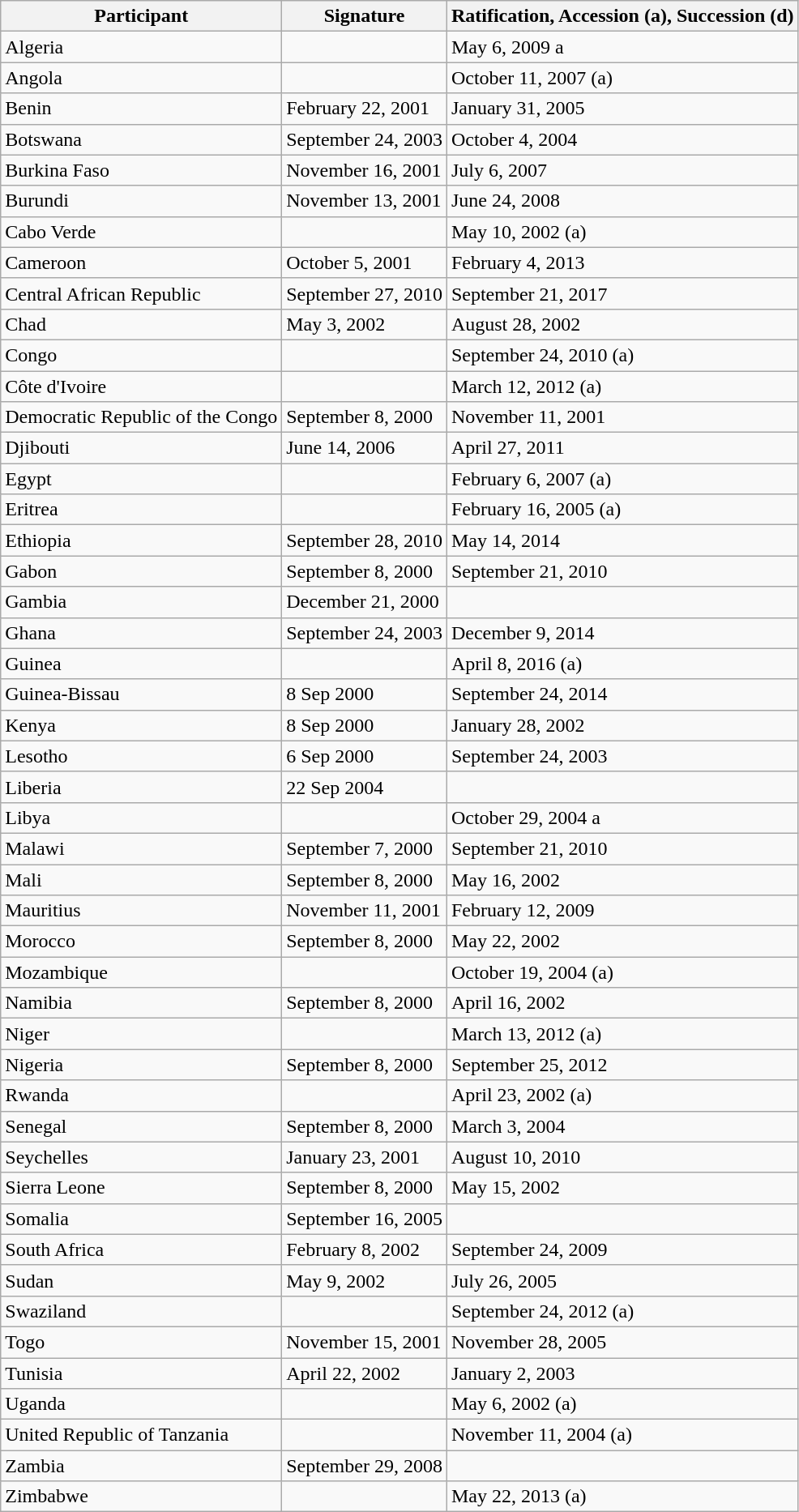<table class="wikitable">
<tr>
<th>Participant</th>
<th>Signature</th>
<th>Ratification, Accession (a), Succession (d)</th>
</tr>
<tr>
<td>Algeria</td>
<td></td>
<td>May 6, 2009 a</td>
</tr>
<tr>
<td>Angola</td>
<td></td>
<td>October 11, 2007 (a)</td>
</tr>
<tr>
<td>Benin</td>
<td>February 22, 2001</td>
<td>January 31, 2005</td>
</tr>
<tr>
<td>Botswana</td>
<td>September 24, 2003</td>
<td>October 4, 2004</td>
</tr>
<tr>
<td>Burkina Faso</td>
<td>November 16, 2001</td>
<td>July 6, 2007</td>
</tr>
<tr>
<td>Burundi</td>
<td>November 13, 2001</td>
<td>June 24, 2008</td>
</tr>
<tr>
<td>Cabo Verde</td>
<td></td>
<td>May 10, 2002 (a)</td>
</tr>
<tr>
<td>Cameroon</td>
<td>October 5, 2001</td>
<td>February 4, 2013</td>
</tr>
<tr>
<td>Central African Republic</td>
<td>September 27, 2010</td>
<td>September 21, 2017</td>
</tr>
<tr>
<td>Chad</td>
<td>May 3, 2002</td>
<td>August 28, 2002</td>
</tr>
<tr>
<td>Congo</td>
<td></td>
<td>September 24, 2010 (a)</td>
</tr>
<tr>
<td>Côte d'Ivoire</td>
<td></td>
<td>March 12, 2012 (a)</td>
</tr>
<tr>
<td>Democratic Republic of the Congo</td>
<td>September 8, 2000</td>
<td>November 11, 2001</td>
</tr>
<tr>
<td>Djibouti</td>
<td>June 14, 2006</td>
<td>April 27, 2011</td>
</tr>
<tr>
<td>Egypt</td>
<td></td>
<td>February 6, 2007 (a)</td>
</tr>
<tr>
<td>Eritrea</td>
<td></td>
<td>February 16, 2005 (a)</td>
</tr>
<tr>
<td>Ethiopia</td>
<td>September 28, 2010</td>
<td>May 14, 2014</td>
</tr>
<tr>
<td>Gabon</td>
<td>September 8, 2000</td>
<td>September 21, 2010</td>
</tr>
<tr>
<td>Gambia</td>
<td>December 21, 2000</td>
<td></td>
</tr>
<tr>
<td>Ghana</td>
<td>September 24, 2003</td>
<td>December 9, 2014</td>
</tr>
<tr>
<td>Guinea</td>
<td></td>
<td>April 8, 2016 (a)</td>
</tr>
<tr>
<td>Guinea-Bissau</td>
<td>8 Sep	2000</td>
<td>September 24, 2014</td>
</tr>
<tr>
<td>Kenya</td>
<td>8 Sep	2000</td>
<td>January 28, 2002</td>
</tr>
<tr>
<td>Lesotho</td>
<td>6 Sep	2000</td>
<td>September 24, 2003</td>
</tr>
<tr>
<td>Liberia</td>
<td>22 Sep	2004</td>
<td></td>
</tr>
<tr>
<td>Libya</td>
<td></td>
<td>October 29, 2004 a</td>
</tr>
<tr>
<td>Malawi</td>
<td>September 7, 2000</td>
<td>September 21, 2010</td>
</tr>
<tr>
<td>Mali</td>
<td>September 8, 2000</td>
<td>May 16, 2002</td>
</tr>
<tr>
<td>Mauritius</td>
<td>November 11, 2001</td>
<td>February 12, 2009</td>
</tr>
<tr>
<td>Morocco</td>
<td>September 8, 2000</td>
<td>May 22, 2002</td>
</tr>
<tr>
<td>Mozambique</td>
<td></td>
<td>October 19, 2004 (a)</td>
</tr>
<tr>
<td>Namibia</td>
<td>September 8, 2000</td>
<td>April 16, 2002</td>
</tr>
<tr>
<td>Niger</td>
<td></td>
<td>March 13, 2012 (a)</td>
</tr>
<tr>
<td>Nigeria</td>
<td>September 8, 2000</td>
<td>September 25, 2012</td>
</tr>
<tr>
<td>Rwanda</td>
<td></td>
<td>April 23, 2002 (a)</td>
</tr>
<tr>
<td>Senegal</td>
<td>September 8, 2000</td>
<td>March 3, 2004</td>
</tr>
<tr>
<td>Seychelles</td>
<td>January 23, 2001</td>
<td>August 10, 2010</td>
</tr>
<tr>
<td>Sierra Leone</td>
<td>September 8, 2000</td>
<td>May 15, 2002</td>
</tr>
<tr>
<td>Somalia</td>
<td>September 16, 2005</td>
<td></td>
</tr>
<tr>
<td>South Africa</td>
<td>February 8, 2002</td>
<td>September 24, 2009</td>
</tr>
<tr>
<td>Sudan</td>
<td>May 9, 2002</td>
<td>July 26, 2005</td>
</tr>
<tr>
<td>Swaziland</td>
<td></td>
<td>September 24, 2012 (a)</td>
</tr>
<tr>
<td>Togo</td>
<td>November 15, 2001</td>
<td>November 28, 2005</td>
</tr>
<tr>
<td>Tunisia</td>
<td>April 22, 2002</td>
<td>January 2, 2003</td>
</tr>
<tr>
<td>Uganda</td>
<td></td>
<td>May 6, 2002 (a)</td>
</tr>
<tr>
<td>United Republic of Tanzania</td>
<td></td>
<td>November 11, 2004 (a)</td>
</tr>
<tr>
<td>Zambia</td>
<td>September 29, 2008</td>
<td></td>
</tr>
<tr>
<td>Zimbabwe</td>
<td></td>
<td>May 22, 2013 (a)</td>
</tr>
</table>
